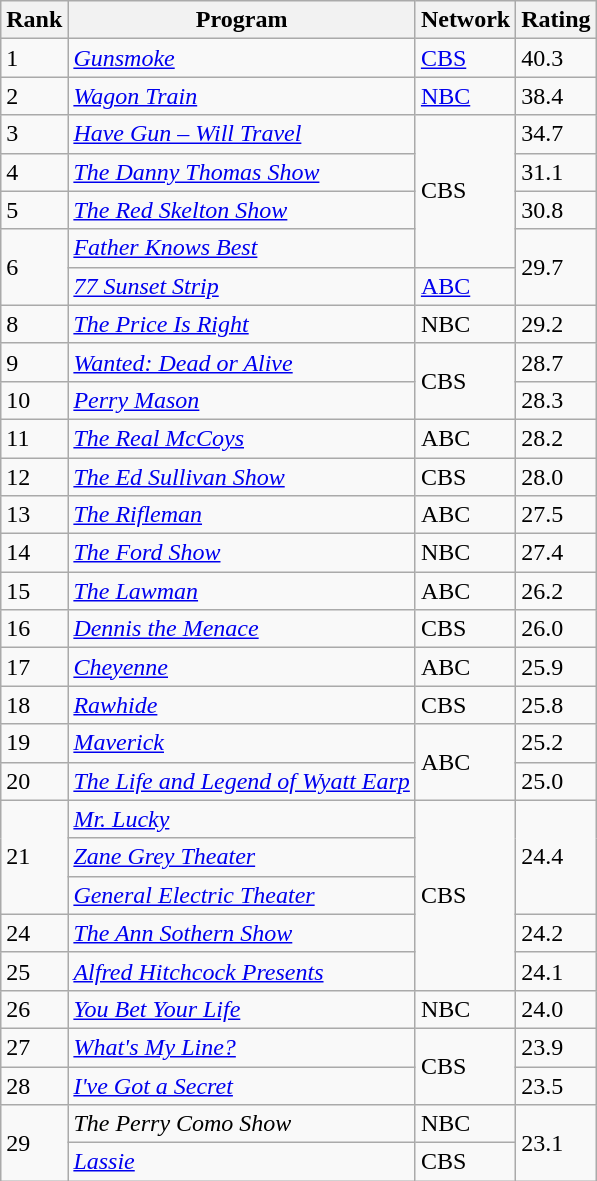<table class="wikitable">
<tr>
<th>Rank</th>
<th>Program</th>
<th>Network</th>
<th>Rating</th>
</tr>
<tr>
<td>1</td>
<td><em><a href='#'>Gunsmoke</a></em></td>
<td><a href='#'>CBS</a></td>
<td>40.3</td>
</tr>
<tr>
<td>2</td>
<td><em><a href='#'>Wagon Train</a></em></td>
<td><a href='#'>NBC</a></td>
<td>38.4</td>
</tr>
<tr>
<td>3</td>
<td><em><a href='#'>Have Gun – Will Travel</a></em></td>
<td rowspan="4">CBS</td>
<td>34.7</td>
</tr>
<tr>
<td>4</td>
<td><em><a href='#'>The Danny Thomas Show</a></em></td>
<td>31.1</td>
</tr>
<tr>
<td>5</td>
<td><em><a href='#'>The Red Skelton Show</a></em></td>
<td>30.8</td>
</tr>
<tr>
<td rowspan="2">6</td>
<td><em><a href='#'>Father Knows Best</a></em></td>
<td rowspan="2">29.7</td>
</tr>
<tr>
<td><em><a href='#'>77 Sunset Strip</a></em></td>
<td><a href='#'>ABC</a></td>
</tr>
<tr>
<td>8</td>
<td><em><a href='#'>The Price Is Right</a></em></td>
<td>NBC</td>
<td>29.2</td>
</tr>
<tr>
<td>9</td>
<td><em><a href='#'>Wanted: Dead or Alive</a></em></td>
<td rowspan="2">CBS</td>
<td>28.7</td>
</tr>
<tr>
<td>10</td>
<td><em><a href='#'>Perry Mason</a></em></td>
<td>28.3</td>
</tr>
<tr>
<td>11</td>
<td><em><a href='#'>The Real McCoys</a></em></td>
<td>ABC</td>
<td>28.2</td>
</tr>
<tr>
<td>12</td>
<td><em><a href='#'>The Ed Sullivan Show</a></em></td>
<td>CBS</td>
<td>28.0</td>
</tr>
<tr>
<td>13</td>
<td><em><a href='#'>The Rifleman</a></em></td>
<td>ABC</td>
<td>27.5</td>
</tr>
<tr>
<td>14</td>
<td><em><a href='#'>The Ford Show</a></em></td>
<td>NBC</td>
<td>27.4</td>
</tr>
<tr>
<td>15</td>
<td><em><a href='#'>The Lawman</a></em></td>
<td>ABC</td>
<td>26.2</td>
</tr>
<tr>
<td>16</td>
<td><em><a href='#'>Dennis the Menace</a></em></td>
<td>CBS</td>
<td>26.0</td>
</tr>
<tr>
<td>17</td>
<td><em><a href='#'>Cheyenne</a></em></td>
<td>ABC</td>
<td>25.9</td>
</tr>
<tr>
<td>18</td>
<td><em><a href='#'>Rawhide</a></em></td>
<td>CBS</td>
<td>25.8</td>
</tr>
<tr>
<td>19</td>
<td><em><a href='#'>Maverick</a></em></td>
<td rowspan="2">ABC</td>
<td>25.2</td>
</tr>
<tr>
<td>20</td>
<td><em><a href='#'>The Life and Legend of Wyatt Earp</a></em></td>
<td>25.0</td>
</tr>
<tr>
<td rowspan="3">21</td>
<td><em><a href='#'>Mr. Lucky</a></em></td>
<td rowspan="5">CBS</td>
<td rowspan="3">24.4</td>
</tr>
<tr>
<td><em><a href='#'>Zane Grey Theater</a></em></td>
</tr>
<tr>
<td><em><a href='#'>General Electric Theater</a></em></td>
</tr>
<tr>
<td>24</td>
<td><em><a href='#'>The Ann Sothern Show</a></em></td>
<td>24.2</td>
</tr>
<tr>
<td>25</td>
<td><em><a href='#'>Alfred Hitchcock Presents</a></em></td>
<td>24.1</td>
</tr>
<tr>
<td>26</td>
<td><em><a href='#'>You Bet Your Life</a></em></td>
<td>NBC</td>
<td>24.0</td>
</tr>
<tr>
<td>27</td>
<td><em><a href='#'>What's My Line?</a></em></td>
<td rowspan="2">CBS</td>
<td>23.9</td>
</tr>
<tr>
<td>28</td>
<td><em><a href='#'>I've Got a Secret</a></em></td>
<td>23.5</td>
</tr>
<tr>
<td rowspan="2">29</td>
<td><em>The Perry Como Show</em></td>
<td>NBC</td>
<td rowspan="2">23.1</td>
</tr>
<tr>
<td><em><a href='#'>Lassie</a></em></td>
<td>CBS</td>
</tr>
</table>
